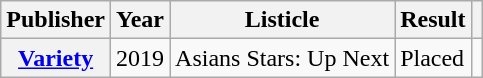<table class="wikitable plainrowheaders sortable" style="margin-right: 0;">
<tr>
<th scope="col">Publisher</th>
<th scope="col">Year</th>
<th scope="col">Listicle</th>
<th scope="col">Result</th>
<th scope="col" class="unsortable"></th>
</tr>
<tr>
<th scope="row"><a href='#'>Variety</a></th>
<td>2019</td>
<td>Asians Stars: Up Next</td>
<td>Placed</td>
<td></td>
</tr>
</table>
